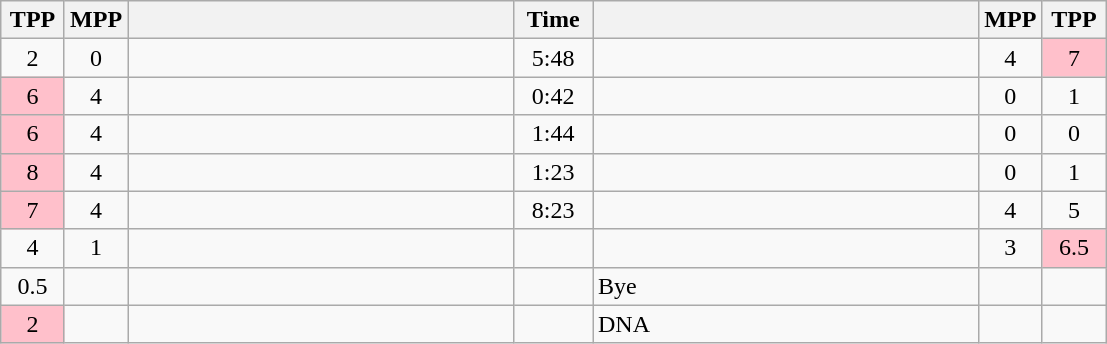<table class="wikitable" style="text-align: center;" |>
<tr>
<th width="35">TPP</th>
<th width="35">MPP</th>
<th width="250"></th>
<th width="45">Time</th>
<th width="250"></th>
<th width="35">MPP</th>
<th width="35">TPP</th>
</tr>
<tr>
<td>2</td>
<td>0</td>
<td style="text-align:left;"><strong></strong></td>
<td>5:48</td>
<td style="text-align:left;"></td>
<td>4</td>
<td bgcolor=pink>7</td>
</tr>
<tr>
<td bgcolor=pink>6</td>
<td>4</td>
<td style="text-align:left;"></td>
<td>0:42</td>
<td style="text-align:left;"><strong></strong></td>
<td>0</td>
<td>1</td>
</tr>
<tr>
<td bgcolor=pink>6</td>
<td>4</td>
<td style="text-align:left;"></td>
<td>1:44</td>
<td style="text-align:left;"><strong></strong></td>
<td>0</td>
<td>0</td>
</tr>
<tr>
<td bgcolor=pink>8</td>
<td>4</td>
<td style="text-align:left;"></td>
<td>1:23</td>
<td style="text-align:left;"><strong></strong></td>
<td>0</td>
<td>1</td>
</tr>
<tr>
<td bgcolor=pink>7</td>
<td>4</td>
<td style="text-align:left;"></td>
<td>8:23</td>
<td style="text-align:left;"></td>
<td>4</td>
<td>5</td>
</tr>
<tr>
<td>4</td>
<td>1</td>
<td style="text-align:left;"><strong></strong></td>
<td></td>
<td style="text-align:left;"></td>
<td>3</td>
<td bgcolor=pink>6.5</td>
</tr>
<tr>
<td>0.5</td>
<td></td>
<td style="text-align:left;"><strong></strong></td>
<td></td>
<td style="text-align:left;">Bye</td>
<td></td>
<td></td>
</tr>
<tr>
<td bgcolor=pink>2</td>
<td></td>
<td style="text-align:left;"></td>
<td></td>
<td style="text-align:left;">DNA</td>
<td></td>
<td></td>
</tr>
</table>
